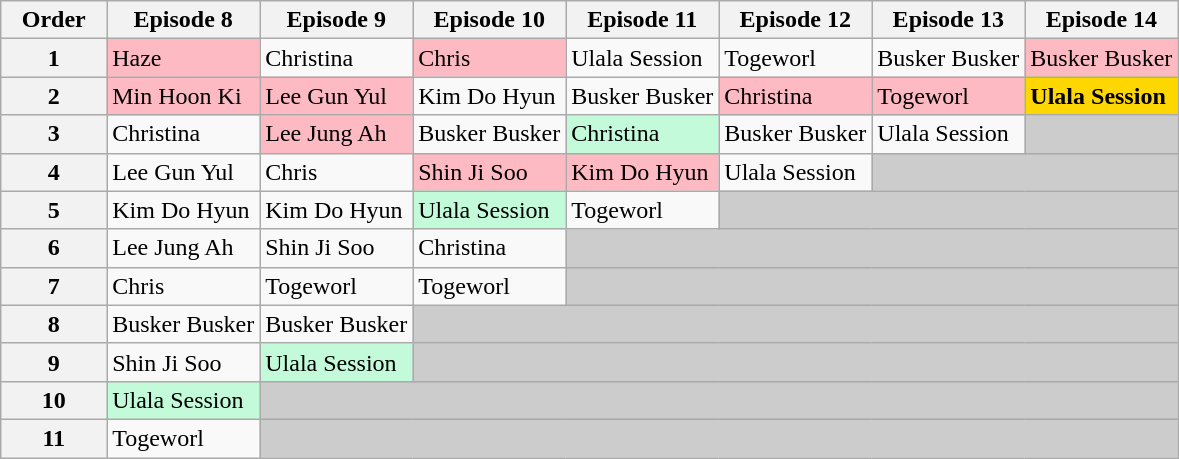<table class="wikitable">
<tr>
<th width="9%">Order</th>
<th width="13%">Episode 8</th>
<th width="13%">Episode 9</th>
<th width="13%">Episode 10</th>
<th width="13%">Episode 11</th>
<th width="13%">Episode 12</th>
<th width="13%">Episode 13</th>
<th width="13%">Episode 14</th>
</tr>
<tr>
<th>1</th>
<td bgcolor="#febac2">Haze</td>
<td>Christina</td>
<td bgcolor="#febac2">Chris</td>
<td>Ulala Session</td>
<td>Togeworl</td>
<td>Busker Busker</td>
<td bgcolor="#febac2">Busker Busker</td>
</tr>
<tr>
<th>2</th>
<td bgcolor="#febac2">Min Hoon Ki</td>
<td bgcolor="#febac2">Lee Gun Yul</td>
<td>Kim Do Hyun</td>
<td>Busker Busker</td>
<td bgcolor="#febac2">Christina</td>
<td bgcolor="#febac2">Togeworl</td>
<td bgcolor="gold"><strong>Ulala Session</strong></td>
</tr>
<tr>
<th>3</th>
<td>Christina</td>
<td bgcolor="#febac2">Lee Jung Ah</td>
<td>Busker Busker</td>
<td bgcolor="#c3fad9">Christina</td>
<td>Busker Busker</td>
<td>Ulala Session</td>
<td colspan="1" bgcolor="#CCCCCC"></td>
</tr>
<tr>
<th>4</th>
<td>Lee Gun Yul</td>
<td>Chris</td>
<td bgcolor="#febac2">Shin Ji Soo</td>
<td bgcolor="#febac2">Kim Do Hyun</td>
<td>Ulala Session</td>
<td colspan="2" bgcolor="#CCCCCC"></td>
</tr>
<tr>
<th>5</th>
<td>Kim Do Hyun</td>
<td>Kim Do Hyun</td>
<td bgcolor="#c3fad9">Ulala Session</td>
<td>Togeworl</td>
<td colspan="3" bgcolor="#CCCCCC"></td>
</tr>
<tr>
<th>6</th>
<td>Lee Jung Ah</td>
<td>Shin Ji Soo</td>
<td>Christina</td>
<td colspan="4" bgcolor="#CCCCCC"></td>
</tr>
<tr>
<th>7</th>
<td>Chris</td>
<td>Togeworl</td>
<td>Togeworl</td>
<td colspan="4" bgcolor="#CCCCCC"></td>
</tr>
<tr>
<th>8</th>
<td>Busker Busker</td>
<td>Busker Busker</td>
<td colspan="5" bgcolor="#CCCCCC"></td>
</tr>
<tr>
<th>9</th>
<td>Shin Ji Soo</td>
<td bgcolor="#c3fad9">Ulala Session</td>
<td colspan="5" bgcolor="#CCCCCC"></td>
</tr>
<tr>
<th>10</th>
<td bgcolor="#c3fad9">Ulala Session</td>
<td colspan="6" bgcolor="#CCCCCC"></td>
</tr>
<tr>
<th>11</th>
<td>Togeworl</td>
<td colspan="6" bgcolor="#CCCCCC"></td>
</tr>
</table>
